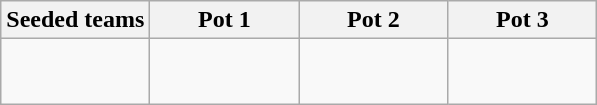<table class="wikitable">
<tr>
<th width="25%">Seeded teams</th>
<th width="25%">Pot 1</th>
<th width="25%">Pot 2</th>
<th width="25%">Pot 3</th>
</tr>
<tr>
<td style="vertical-align: top;"><br><br></td>
<td style="vertical-align: top;"><br><br></td>
<td style="vertical-align: top;"><br><br></td>
<td style="vertical-align: top;"><br><br></td>
</tr>
</table>
